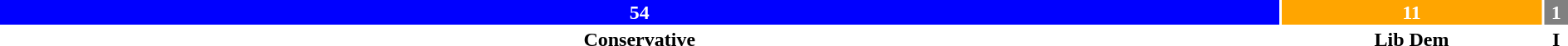<table style="width:100%; text-align:center;">
<tr style="color:white;">
<td style="background:blue; width:81.82%;"><strong>54</strong></td>
<td style="background:orange; width:16.67%;"><strong>11</strong></td>
<td style="background:grey; width:1.51%;"><strong>1</strong></td>
</tr>
<tr>
<td><span><strong>Conservative</strong></span></td>
<td><span><strong>Lib Dem</strong></span></td>
<td><span><strong>I</strong></span></td>
</tr>
</table>
